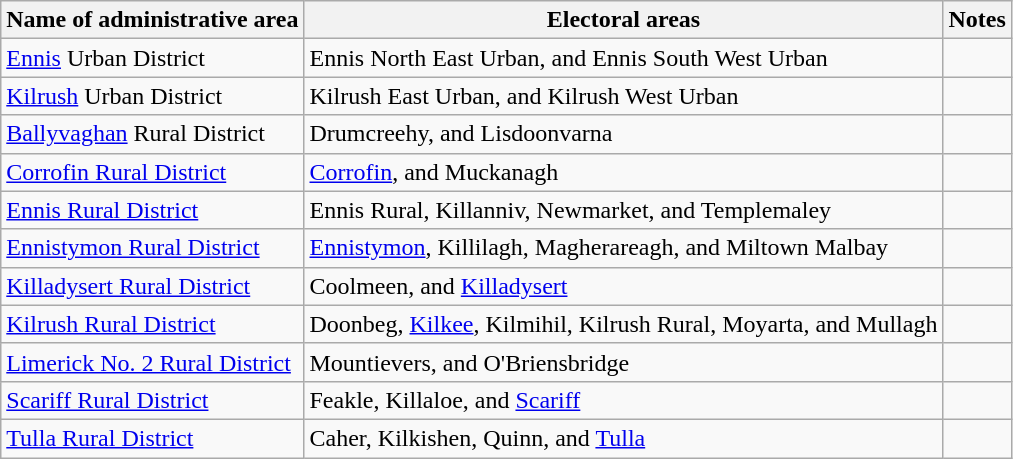<table class="wikitable">
<tr>
<th>Name of administrative area</th>
<th>Electoral areas</th>
<th>Notes</th>
</tr>
<tr>
<td><a href='#'>Ennis</a> Urban District</td>
<td>Ennis North East Urban, and Ennis South West Urban</td>
<td></td>
</tr>
<tr>
<td><a href='#'>Kilrush</a> Urban District</td>
<td>Kilrush East Urban, and Kilrush West Urban</td>
<td></td>
</tr>
<tr>
<td><a href='#'>Ballyvaghan</a> Rural District</td>
<td>Drumcreehy, and Lisdoonvarna</td>
<td></td>
</tr>
<tr>
<td><a href='#'>Corrofin Rural District</a></td>
<td><a href='#'>Corrofin</a>, and Muckanagh</td>
<td></td>
</tr>
<tr>
<td><a href='#'>Ennis Rural District</a></td>
<td>Ennis Rural, Killanniv, Newmarket, and Templemaley</td>
<td></td>
</tr>
<tr>
<td><a href='#'>Ennistymon Rural District</a></td>
<td><a href='#'>Ennistymon</a>, Killilagh, Magherareagh, and Miltown Malbay</td>
<td></td>
</tr>
<tr>
<td><a href='#'>Killadysert Rural District</a></td>
<td>Coolmeen, and <a href='#'>Killadysert</a></td>
<td></td>
</tr>
<tr>
<td><a href='#'>Kilrush Rural District</a></td>
<td>Doonbeg, <a href='#'>Kilkee</a>, Kilmihil, Kilrush Rural, Moyarta, and Mullagh</td>
<td></td>
</tr>
<tr>
<td><a href='#'>Limerick No. 2 Rural District</a></td>
<td>Mountievers, and O'Briensbridge</td>
<td></td>
</tr>
<tr>
<td><a href='#'>Scariff Rural District</a></td>
<td>Feakle, Killaloe, and <a href='#'>Scariff</a></td>
<td></td>
</tr>
<tr>
<td><a href='#'>Tulla Rural District</a></td>
<td>Caher, Kilkishen, Quinn, and <a href='#'>Tulla</a></td>
<td></td>
</tr>
</table>
